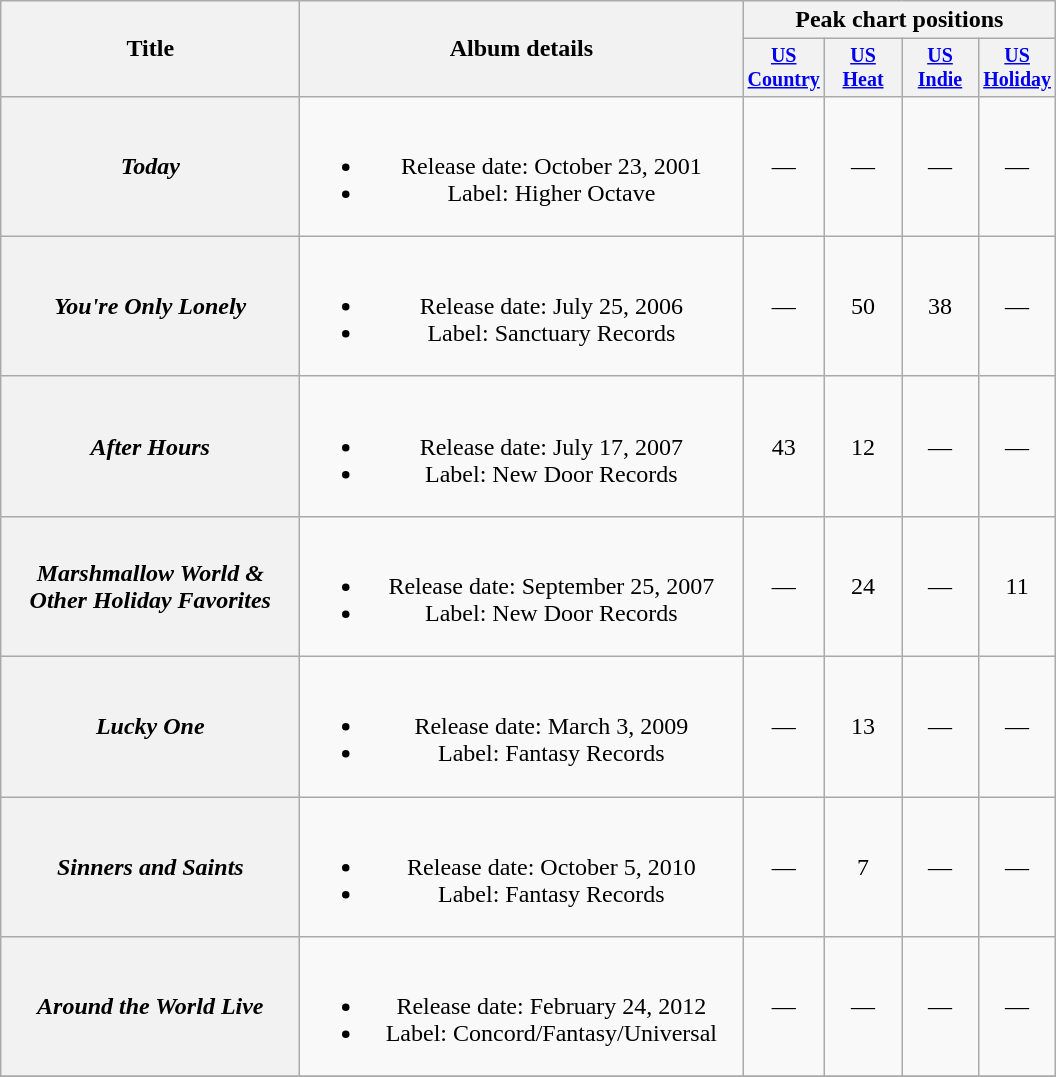<table class="wikitable plainrowheaders" style="text-align:center;">
<tr>
<th rowspan="2" style="width:12em;">Title</th>
<th rowspan="2" style="width:18em;">Album details</th>
<th colspan="4">Peak chart positions</th>
</tr>
<tr style="font-size:smaller;">
<th width="45"><a href='#'>US Country</a></th>
<th width="45"><a href='#'>US Heat</a></th>
<th width="45"><a href='#'>US Indie</a></th>
<th width="45"><a href='#'>US Holiday</a></th>
</tr>
<tr>
<th scope="row"><em>Today</em></th>
<td><br><ul><li>Release date: October 23, 2001</li><li>Label: Higher Octave</li></ul></td>
<td>—</td>
<td>—</td>
<td>—</td>
<td>—</td>
</tr>
<tr>
<th scope="row"><em>You're Only Lonely</em></th>
<td><br><ul><li>Release date: July 25, 2006</li><li>Label: Sanctuary Records</li></ul></td>
<td>—</td>
<td>50</td>
<td>38</td>
<td>—</td>
</tr>
<tr>
<th scope="row"><em>After Hours</em></th>
<td><br><ul><li>Release date: July 17, 2007</li><li>Label: New Door Records</li></ul></td>
<td>43</td>
<td>12</td>
<td>—</td>
<td>—</td>
</tr>
<tr>
<th scope="row"><em>Marshmallow World &<br>Other Holiday Favorites</em></th>
<td><br><ul><li>Release date: September 25, 2007</li><li>Label: New Door Records</li></ul></td>
<td>—</td>
<td>24</td>
<td>—</td>
<td>11</td>
</tr>
<tr>
<th scope="row"><em>Lucky One</em></th>
<td><br><ul><li>Release date: March 3, 2009</li><li>Label: Fantasy Records</li></ul></td>
<td>—</td>
<td>13</td>
<td>—</td>
<td>—</td>
</tr>
<tr>
<th scope="row"><em>Sinners and Saints</em></th>
<td><br><ul><li>Release date: October 5, 2010</li><li>Label: Fantasy Records</li></ul></td>
<td>—</td>
<td>7</td>
<td>—</td>
<td>—</td>
</tr>
<tr>
<th scope="row"><em>Around the World Live</em></th>
<td><br><ul><li>Release date: February 24, 2012</li><li>Label: Concord/Fantasy/Universal</li></ul></td>
<td>—</td>
<td>—</td>
<td>—</td>
<td>—</td>
</tr>
<tr | colspan="6" style="font-size:8pt"| "—" denotes releases that did not chart>
</tr>
<tr>
</tr>
</table>
